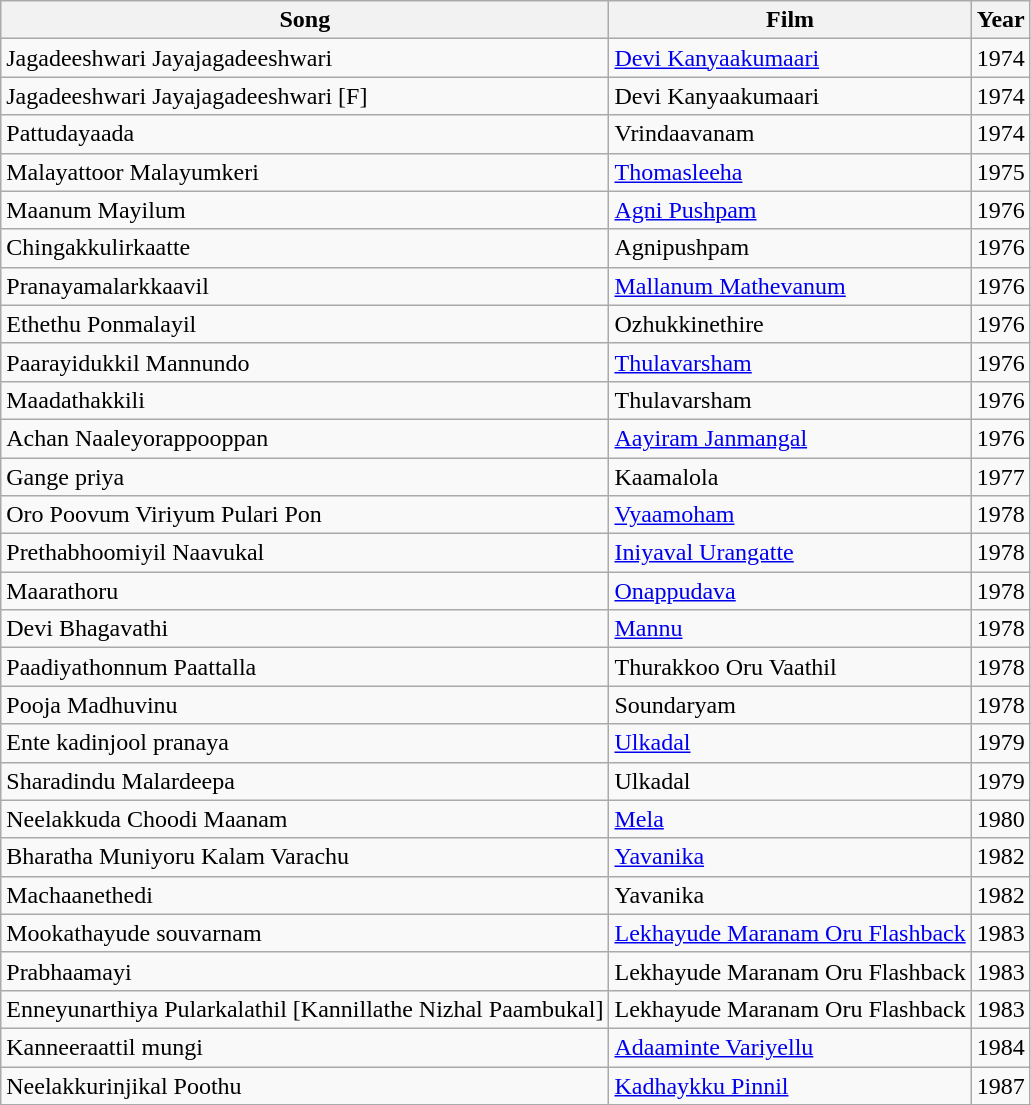<table class="wikitable sortable">
<tr>
<th>Song</th>
<th>Film</th>
<th>Year</th>
</tr>
<tr>
<td>Jagadeeshwari Jayajagadeeshwari</td>
<td><a href='#'>Devi Kanyaakumaari</a></td>
<td>1974</td>
</tr>
<tr>
<td>Jagadeeshwari Jayajagadeeshwari [F]</td>
<td>Devi Kanyaakumaari</td>
<td>1974</td>
</tr>
<tr>
<td>Pattudayaada</td>
<td>Vrindaavanam</td>
<td>1974</td>
</tr>
<tr>
<td>Malayattoor Malayumkeri</td>
<td><a href='#'>Thomasleeha</a></td>
<td>1975</td>
</tr>
<tr>
<td>Maanum Mayilum</td>
<td><a href='#'>Agni Pushpam</a></td>
<td>1976</td>
</tr>
<tr>
<td>Chingakkulirkaatte</td>
<td>Agnipushpam</td>
<td>1976</td>
</tr>
<tr>
<td>Pranayamalarkkaavil</td>
<td><a href='#'>Mallanum Mathevanum</a></td>
<td>1976</td>
</tr>
<tr>
<td>Ethethu Ponmalayil</td>
<td>Ozhukkinethire</td>
<td>1976</td>
</tr>
<tr>
<td>Paarayidukkil Mannundo</td>
<td><a href='#'>Thulavarsham</a></td>
<td>1976</td>
</tr>
<tr>
<td>Maadathakkili</td>
<td>Thulavarsham</td>
<td>1976</td>
</tr>
<tr>
<td>Achan Naaleyorappooppan</td>
<td><a href='#'>Aayiram Janmangal</a></td>
<td>1976</td>
</tr>
<tr>
<td>Gange priya</td>
<td>Kaamalola</td>
<td>1977</td>
</tr>
<tr>
<td>Oro Poovum Viriyum Pulari Pon</td>
<td><a href='#'>Vyaamoham</a></td>
<td>1978</td>
</tr>
<tr>
<td>Prethabhoomiyil Naavukal</td>
<td><a href='#'>Iniyaval Urangatte</a></td>
<td>1978</td>
</tr>
<tr>
<td>Maarathoru</td>
<td><a href='#'>Onappudava</a></td>
<td>1978</td>
</tr>
<tr>
<td>Devi Bhagavathi</td>
<td><a href='#'>Mannu</a></td>
<td>1978</td>
</tr>
<tr>
<td>Paadiyathonnum Paattalla</td>
<td>Thurakkoo Oru Vaathil</td>
<td>1978</td>
</tr>
<tr>
<td>Pooja Madhuvinu</td>
<td>Soundaryam</td>
<td>1978</td>
</tr>
<tr>
<td>Ente kadinjool pranaya</td>
<td><a href='#'>Ulkadal</a></td>
<td>1979</td>
</tr>
<tr>
<td>Sharadindu Malardeepa</td>
<td>Ulkadal</td>
<td>1979</td>
</tr>
<tr>
<td>Neelakkuda Choodi Maanam</td>
<td><a href='#'>Mela</a></td>
<td>1980</td>
</tr>
<tr>
<td>Bharatha Muniyoru Kalam Varachu</td>
<td><a href='#'>Yavanika</a></td>
<td>1982</td>
</tr>
<tr>
<td>Machaanethedi</td>
<td>Yavanika</td>
<td>1982</td>
</tr>
<tr>
<td>Mookathayude souvarnam</td>
<td><a href='#'>Lekhayude Maranam Oru Flashback</a></td>
<td>1983</td>
</tr>
<tr>
<td>Prabhaamayi</td>
<td>Lekhayude Maranam Oru Flashback</td>
<td>1983</td>
</tr>
<tr>
<td>Enneyunarthiya Pularkalathil [Kannillathe Nizhal Paambukal]</td>
<td>Lekhayude Maranam Oru Flashback</td>
<td>1983</td>
</tr>
<tr>
<td>Kanneeraattil mungi</td>
<td><a href='#'>Adaaminte Variyellu</a></td>
<td>1984</td>
</tr>
<tr>
<td>Neelakkurinjikal Poothu</td>
<td><a href='#'>Kadhaykku Pinnil</a></td>
<td>1987</td>
</tr>
<tr>
</tr>
</table>
